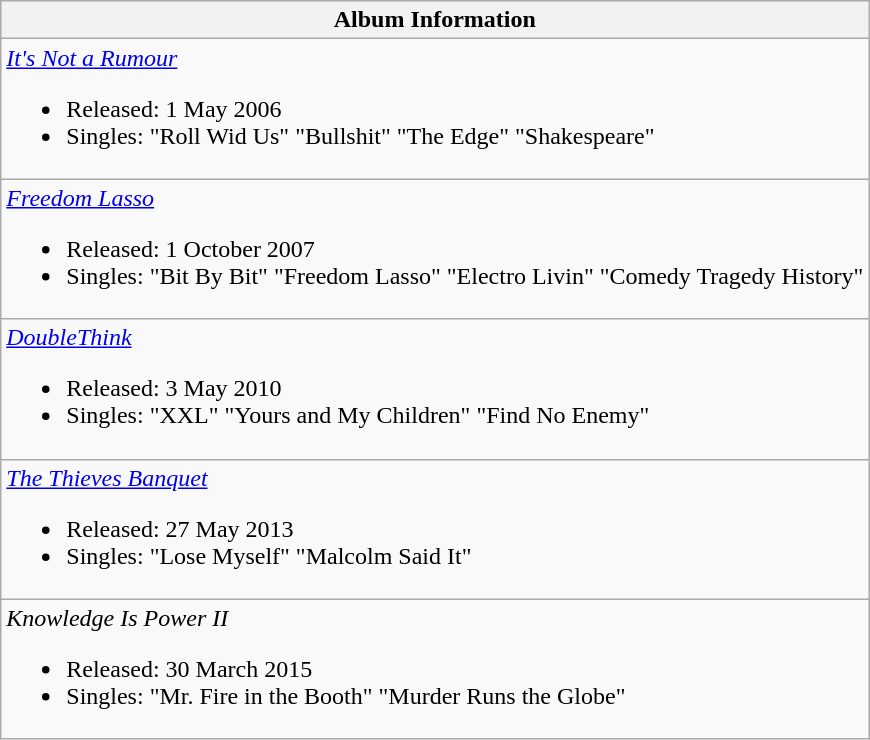<table class="wikitable">
<tr>
<th>Album Information</th>
</tr>
<tr>
<td><em><a href='#'>It's Not a Rumour</a></em><br><ul><li>Released: 1 May 2006</li><li>Singles: "Roll Wid Us" "Bullshit" "The Edge" "Shakespeare"</li></ul></td>
</tr>
<tr>
<td><em><a href='#'>Freedom Lasso</a></em><br><ul><li>Released: 1 October 2007</li><li>Singles: "Bit By Bit" "Freedom Lasso" "Electro Livin" "Comedy Tragedy History"</li></ul></td>
</tr>
<tr>
<td><em><a href='#'>DoubleThink</a></em><br><ul><li>Released: 3 May 2010</li><li>Singles: "XXL" "Yours and My Children" "Find No Enemy"</li></ul></td>
</tr>
<tr>
<td><em><a href='#'>The Thieves Banquet</a></em><br><ul><li>Released: 27 May 2013</li><li>Singles: "Lose Myself" "Malcolm Said It"</li></ul></td>
</tr>
<tr>
<td><em>Knowledge Is Power II</em><br><ul><li>Released: 30 March 2015</li><li>Singles: "Mr. Fire in the Booth" "Murder Runs the Globe"</li></ul></td>
</tr>
</table>
